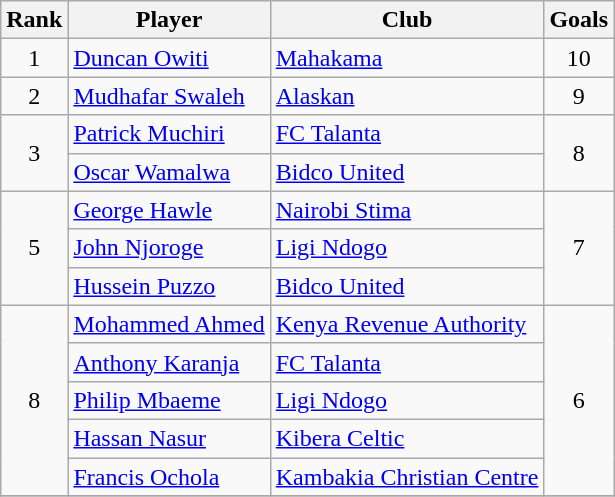<table class="wikitable">
<tr>
<th>Rank</th>
<th>Player</th>
<th>Club</th>
<th>Goals</th>
</tr>
<tr>
<td style="text-align:center;">1</td>
<td> <a href='#'>Duncan Owiti</a></td>
<td><a href='#'>Mahakama</a></td>
<td style="text-align:center;">10</td>
</tr>
<tr>
<td style="text-align:center;">2</td>
<td> <a href='#'>Mudhafar Swaleh</a></td>
<td><a href='#'>Alaskan</a></td>
<td style="text-align:center;">9</td>
</tr>
<tr>
<td rowspan="2" style="text-align:center;">3</td>
<td> <a href='#'>Patrick Muchiri</a></td>
<td><a href='#'>FC Talanta</a></td>
<td rowspan="2" style="text-align:center;">8</td>
</tr>
<tr>
<td> <a href='#'>Oscar Wamalwa</a></td>
<td><a href='#'>Bidco United</a></td>
</tr>
<tr>
<td rowspan="3" style="text-align:center;">5</td>
<td> <a href='#'>George Hawle</a></td>
<td><a href='#'>Nairobi Stima</a></td>
<td rowspan="3" style="text-align:center;">7</td>
</tr>
<tr>
<td> <a href='#'>John Njoroge</a></td>
<td><a href='#'>Ligi Ndogo</a></td>
</tr>
<tr>
<td> <a href='#'>Hussein Puzzo</a></td>
<td><a href='#'>Bidco United</a></td>
</tr>
<tr>
<td rowspan="5" style="text-align:center;">8</td>
<td> <a href='#'>Mohammed Ahmed</a></td>
<td><a href='#'>Kenya Revenue Authority</a></td>
<td rowspan="5" style="text-align:center;">6</td>
</tr>
<tr>
<td> <a href='#'>Anthony Karanja</a></td>
<td><a href='#'>FC Talanta</a></td>
</tr>
<tr>
<td> <a href='#'>Philip Mbaeme</a></td>
<td><a href='#'>Ligi Ndogo</a></td>
</tr>
<tr>
<td> <a href='#'>Hassan Nasur</a></td>
<td><a href='#'>Kibera Celtic</a></td>
</tr>
<tr>
<td> <a href='#'>Francis Ochola</a></td>
<td><a href='#'>Kambakia Christian Centre</a></td>
</tr>
<tr>
</tr>
</table>
